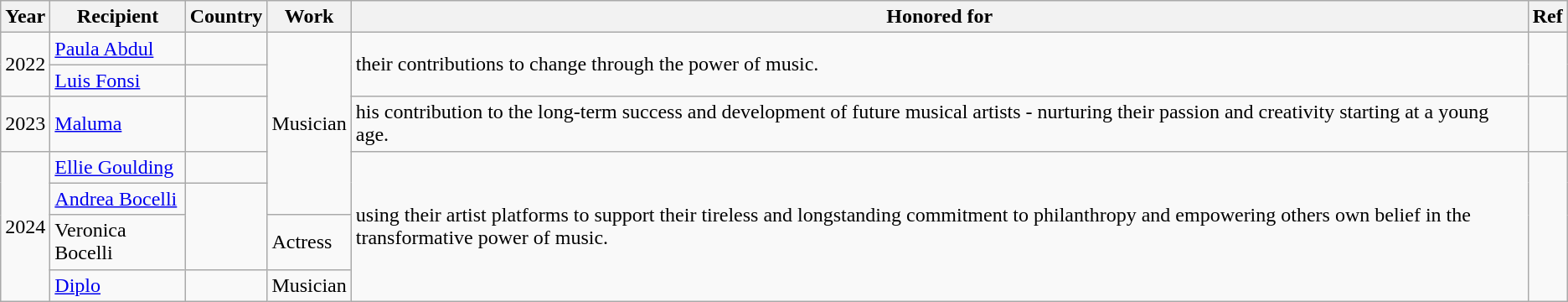<table class="wikitable">
<tr>
<th>Year</th>
<th>Recipient</th>
<th>Country</th>
<th>Work</th>
<th>Honored for</th>
<th>Ref</th>
</tr>
<tr>
<td rowspan="2">2022</td>
<td><a href='#'>Paula Abdul</a></td>
<td></td>
<td rowspan="5">Musician</td>
<td rowspan="2">their contributions to change through the power of music.</td>
<td rowspan="2"></td>
</tr>
<tr>
<td><a href='#'>Luis Fonsi</a></td>
<td></td>
</tr>
<tr>
<td>2023</td>
<td><a href='#'>Maluma</a></td>
<td></td>
<td>his contribution to the long-term success and development of future musical artists - nurturing their passion and creativity starting at a young age.</td>
<td></td>
</tr>
<tr>
<td rowspan="4">2024</td>
<td><a href='#'>Ellie Goulding</a></td>
<td></td>
<td rowspan="4">using their artist platforms to support their tireless and longstanding commitment to philanthropy and empowering others own belief in the transformative power of music.</td>
<td rowspan="4"></td>
</tr>
<tr>
<td><a href='#'>Andrea Bocelli</a></td>
<td rowspan="2"></td>
</tr>
<tr>
<td>Veronica Bocelli</td>
<td>Actress</td>
</tr>
<tr>
<td><a href='#'>Diplo</a></td>
<td></td>
<td>Musician</td>
</tr>
</table>
